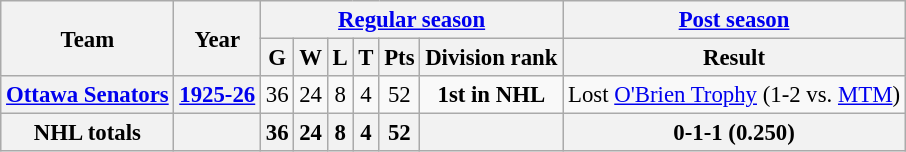<table class="wikitable" style="font-size: 95%; text-align:center;">
<tr>
<th rowspan="2">Team</th>
<th rowspan="2">Year</th>
<th colspan="6"><a href='#'>Regular season</a></th>
<th colspan="1"><a href='#'>Post season</a></th>
</tr>
<tr>
<th>G</th>
<th>W</th>
<th>L</th>
<th>T</th>
<th>Pts</th>
<th>Division rank</th>
<th>Result</th>
</tr>
<tr>
<th><a href='#'>Ottawa Senators</a></th>
<th><a href='#'>1925-26</a></th>
<td>36</td>
<td>24</td>
<td>8</td>
<td>4</td>
<td>52</td>
<td><strong>1st in NHL</strong></td>
<td>Lost <a href='#'>O'Brien Trophy</a> (1-2 vs. <a href='#'>MTM</a>)</td>
</tr>
<tr align="centre" bgcolor="#dddddd">
<th>NHL totals</th>
<th></th>
<th>36</th>
<th>24</th>
<th>8</th>
<th>4</th>
<th>52</th>
<th></th>
<th>0-1-1 (0.250)</th>
</tr>
</table>
